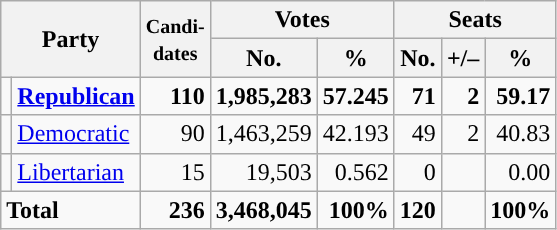<table class="wikitable" style="font-size:100%; text-align:right;">
<tr>
<th colspan=2 rowspan=2>Party</th>
<th rowspan=2><small>Candi-<br>dates</small></th>
<th colspan=2>Votes</th>
<th colspan=3>Seats</th>
</tr>
<tr>
<th>No.</th>
<th>%</th>
<th>No.</th>
<th>+/–</th>
<th>%</th>
</tr>
<tr>
<td style="background:"></td>
<td align=left><strong><a href='#'>Republican</a></strong></td>
<td><strong>110</strong></td>
<td><strong>1,985,283</strong></td>
<td><strong>57.245</strong></td>
<td><strong>71</strong></td>
<td><strong>2</strong></td>
<td><strong>59.17</strong></td>
</tr>
<tr>
<td style="background:"></td>
<td align=left><a href='#'>Democratic</a></td>
<td>90</td>
<td>1,463,259</td>
<td>42.193</td>
<td>49</td>
<td>2</td>
<td>40.83</td>
</tr>
<tr>
<td style="background:"></td>
<td align=left><a href='#'>Libertarian</a></td>
<td>15</td>
<td>19,503</td>
<td>0.562</td>
<td>0</td>
<td></td>
<td>0.00</td>
</tr>
<tr style="font-weight:bold">
<td colspan=2 align=left>Total</td>
<td>236</td>
<td>3,468,045</td>
<td>100%</td>
<td>120</td>
<td></td>
<td>100%</td>
</tr>
</table>
